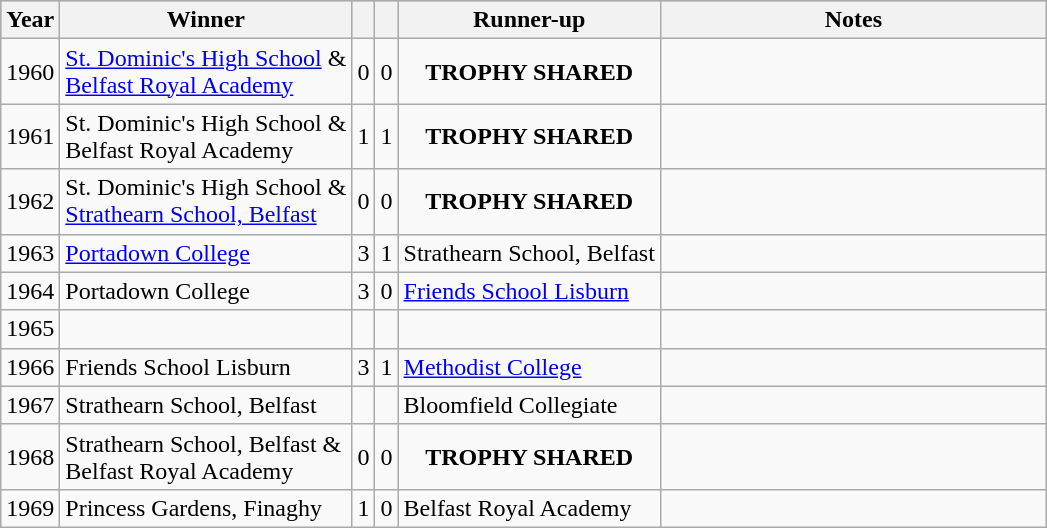<table class="wikitable">
<tr style="background:silver;">
<th><strong>Year</strong></th>
<th><strong>Winner</strong></th>
<th></th>
<th></th>
<th><strong>Runner-up</strong></th>
<th><strong>Notes</strong></th>
</tr>
<tr>
<td align="center">1960</td>
<td><a href='#'>St. Dominic's High School</a> &<br><a href='#'>Belfast Royal Academy</a></td>
<td align="center">0</td>
<td align="center">0</td>
<td align="center"><strong>TROPHY SHARED</strong></td>
<td width="250"></td>
</tr>
<tr>
<td align="center">1961</td>
<td>St. Dominic's High School &<br>Belfast Royal Academy</td>
<td align="center">1</td>
<td align="center">1</td>
<td align="center"><strong>TROPHY SHARED</strong></td>
<td></td>
</tr>
<tr>
<td align="center">1962</td>
<td>St. Dominic's High School &<br><a href='#'>Strathearn School, Belfast</a></td>
<td align="center">0</td>
<td align="center">0</td>
<td align="center"><strong>TROPHY SHARED</strong></td>
<td></td>
</tr>
<tr>
<td align="center">1963</td>
<td><a href='#'>Portadown College</a></td>
<td align="center">3</td>
<td align="center">1</td>
<td>Strathearn School, Belfast</td>
<td></td>
</tr>
<tr>
<td align="center">1964</td>
<td>Portadown College</td>
<td align="center">3</td>
<td align="center">0</td>
<td><a href='#'>Friends School Lisburn</a></td>
<td></td>
</tr>
<tr>
<td align="center">1965</td>
<td></td>
<td align="center"></td>
<td align="center"></td>
<td></td>
<td></td>
</tr>
<tr>
<td align="center">1966</td>
<td>Friends School Lisburn</td>
<td align="center">3</td>
<td align="center">1</td>
<td><a href='#'>Methodist College</a></td>
<td></td>
</tr>
<tr>
<td align="center">1967</td>
<td>Strathearn School, Belfast</td>
<td align="center"></td>
<td align="center"></td>
<td>Bloomfield Collegiate</td>
<td></td>
</tr>
<tr>
<td align="center">1968</td>
<td>Strathearn School, Belfast &<br>Belfast Royal Academy</td>
<td align="center">0</td>
<td align="center">0</td>
<td align="center"><strong>TROPHY SHARED</strong></td>
<td></td>
</tr>
<tr>
<td align="center">1969</td>
<td>Princess Gardens, Finaghy</td>
<td align="center">1</td>
<td align="center">0</td>
<td>Belfast Royal Academy</td>
<td></td>
</tr>
</table>
